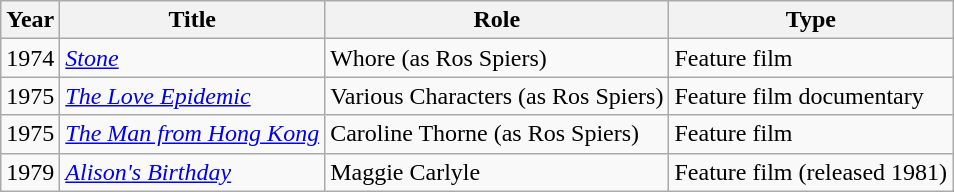<table class="wikitable sortable">
<tr>
<th>Year</th>
<th>Title</th>
<th>Role</th>
<th>Type</th>
</tr>
<tr>
<td>1974</td>
<td><em><a href='#'>Stone</a></em></td>
<td>Whore (as Ros Spiers)</td>
<td>Feature film</td>
</tr>
<tr>
<td>1975</td>
<td><em><a href='#'>The Love Epidemic</a></em></td>
<td>Various Characters (as Ros Spiers)</td>
<td>Feature film documentary</td>
</tr>
<tr>
<td>1975</td>
<td><em><a href='#'>The Man from Hong Kong</a></em></td>
<td>Caroline Thorne (as Ros Spiers)</td>
<td>Feature film</td>
</tr>
<tr>
<td>1979</td>
<td><em><a href='#'>Alison's Birthday</a></em></td>
<td>Maggie Carlyle</td>
<td>Feature film (released 1981)</td>
</tr>
</table>
